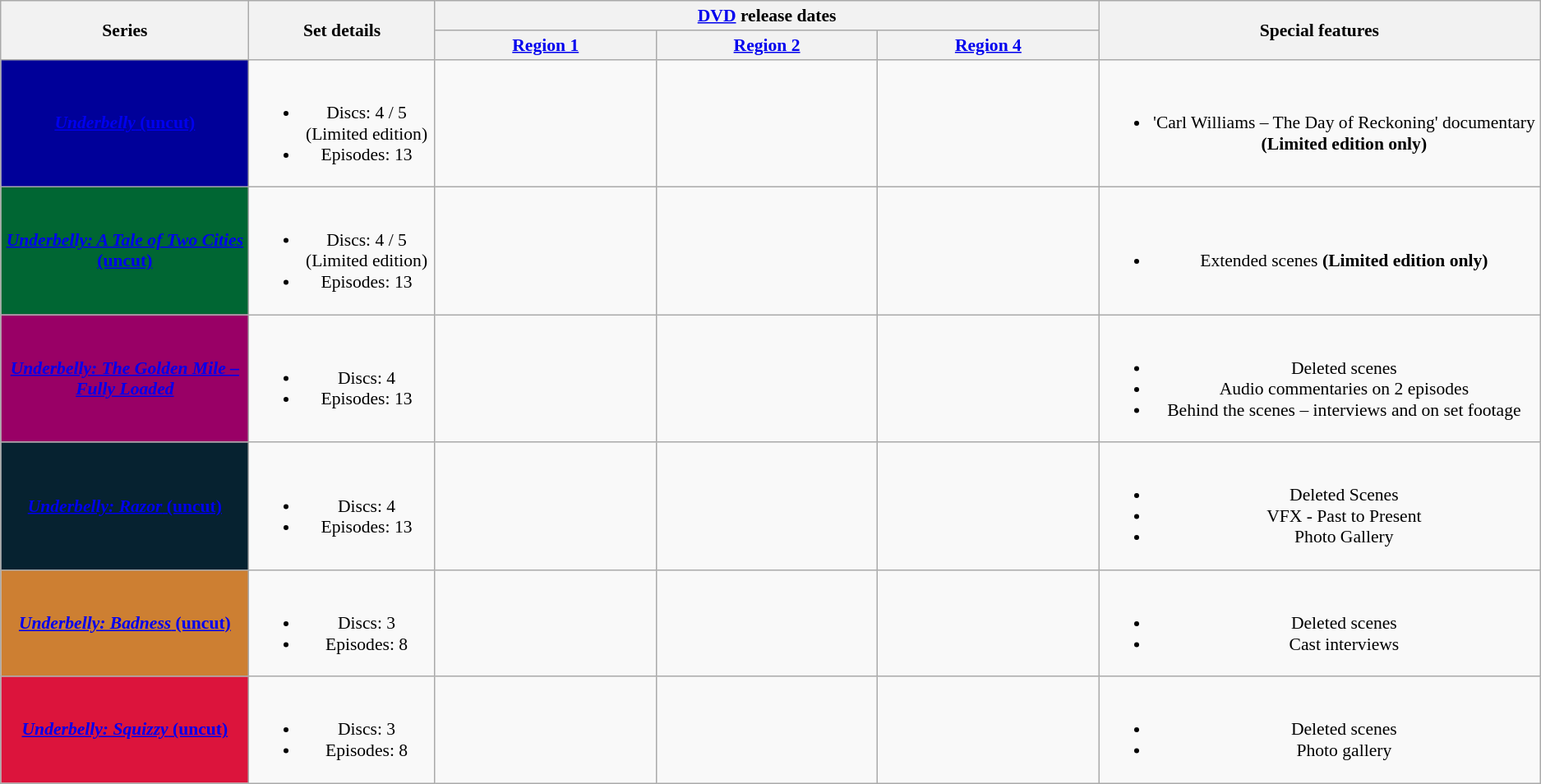<table class="wikitable plainrowheaders" style="font-size:90%; text-align: center">
<tr>
<th scope="col" rowspan="2">Series</th>
<th scope="col" rowspan="2" style="width: 10em;">Set details</th>
<th scope="col" colspan="3"><a href='#'>DVD</a> release dates</th>
<th scope="col" rowspan="2">Special features</th>
</tr>
<tr>
<th scope="col" style="width: 12em; font-size: 100%;"><a href='#'>Region 1</a></th>
<th scope="col" style="width: 12em; font-size: 100%;"><a href='#'>Region 2</a></th>
<th scope="col" style="width: 12em; font-size: 100%;"><a href='#'>Region 4</a></th>
</tr>
<tr>
<th scope="row" style="text-align:center; background:#000099; color:#fff;"><a href='#'><span><em>Underbelly</em> (uncut)</span></a></th>
<td><br><ul><li>Discs: 4 / 5 (Limited edition)</li><li>Episodes: 13</li></ul></td>
<td></td>
<td></td>
<td></td>
<td><br><ul><li>'Carl Williams – The Day of Reckoning' documentary <strong>(Limited edition only)</strong></li></ul></td>
</tr>
<tr>
<th scope="row" style="text-align:center; background:#006633; color:#fff;"><a href='#'><span><em>Underbelly: A Tale of Two Cities</em> (uncut)</span></a></th>
<td><br><ul><li>Discs: 4 / 5 (Limited edition)</li><li>Episodes: 13</li></ul></td>
<td></td>
<td></td>
<td></td>
<td><br><ul><li>Extended scenes <strong>(Limited edition only)</strong></li></ul></td>
</tr>
<tr>
<th scope="row" style="text-align:center; background:#990066; color:#fff;"><a href='#'><span><em>Underbelly: The Golden Mile – Fully Loaded</em></span></a></th>
<td><br><ul><li>Discs: 4</li><li>Episodes: 13</li></ul></td>
<td></td>
<td></td>
<td></td>
<td><br><ul><li>Deleted scenes</li><li>Audio commentaries on 2 episodes</li><li>Behind the scenes – interviews and on set footage</li></ul></td>
</tr>
<tr>
<th scope="row" style="text-align:center; background:#062230; color:#fff;"><a href='#'><span><em>Underbelly: Razor</em> (uncut)</span></a></th>
<td><br><ul><li>Discs: 4</li><li>Episodes: 13</li></ul></td>
<td></td>
<td></td>
<td></td>
<td><br><ul><li>Deleted Scenes</li><li>VFX - Past to Present</li><li>Photo Gallery</li></ul></td>
</tr>
<tr>
<th scope="row" style="text-align:center; background:#CD7F32; color:#fff;"><a href='#'><span><em>Underbelly: Badness</em> (uncut)</span></a></th>
<td><br><ul><li>Discs: 3</li><li>Episodes: 8</li></ul></td>
<td></td>
<td></td>
<td></td>
<td><br><ul><li>Deleted scenes</li><li>Cast interviews</li></ul></td>
</tr>
<tr>
<th scope="row" style="text-align:center; background:#DC143C; color:#fff;"><a href='#'><span><em>Underbelly: Squizzy</em> (uncut)</span></a></th>
<td><br><ul><li>Discs: 3</li><li>Episodes: 8</li></ul></td>
<td></td>
<td></td>
<td></td>
<td><br><ul><li>Deleted scenes</li><li>Photo gallery</li></ul></td>
</tr>
</table>
